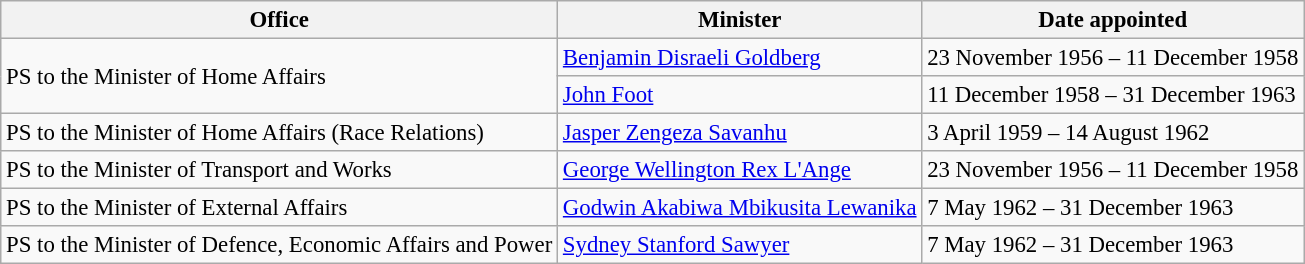<table class="wikitable" style="font-size: 95%;">
<tr>
<th>Office</th>
<th>Minister</th>
<th>Date appointed</th>
</tr>
<tr>
<td rowspan=2>PS to the Minister of Home Affairs</td>
<td><a href='#'>Benjamin Disraeli Goldberg</a></td>
<td>23 November 1956 – 11 December 1958</td>
</tr>
<tr>
<td><a href='#'>John Foot</a></td>
<td>11 December 1958 – 31 December 1963</td>
</tr>
<tr>
<td>PS to the Minister of Home Affairs (Race Relations)</td>
<td><a href='#'>Jasper Zengeza Savanhu</a></td>
<td>3 April 1959 – 14 August 1962</td>
</tr>
<tr>
<td>PS to the Minister of Transport and Works</td>
<td><a href='#'>George Wellington Rex L'Ange</a></td>
<td>23 November 1956 – 11 December 1958</td>
</tr>
<tr>
<td>PS to the Minister of External Affairs</td>
<td><a href='#'>Godwin Akabiwa Mbikusita Lewanika</a></td>
<td>7 May 1962 – 31 December 1963</td>
</tr>
<tr>
<td>PS to the Minister of Defence, Economic Affairs and Power</td>
<td><a href='#'>Sydney Stanford Sawyer</a></td>
<td>7 May 1962 – 31 December 1963</td>
</tr>
</table>
